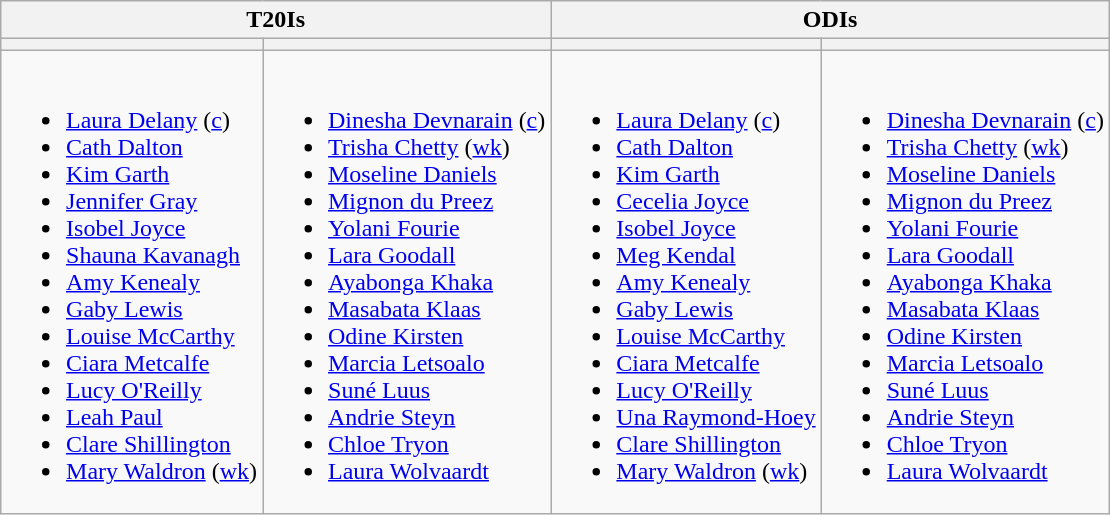<table class="wikitable" style="text-align:left; margin:auto">
<tr>
<th colspan=2>T20Is</th>
<th colspan=2>ODIs</th>
</tr>
<tr>
<th></th>
<th></th>
<th></th>
<th></th>
</tr>
<tr style="vertical-align:top">
<td><br><ul><li><a href='#'>Laura Delany</a> (<a href='#'>c</a>)</li><li><a href='#'>Cath Dalton</a></li><li><a href='#'>Kim Garth</a></li><li><a href='#'>Jennifer Gray</a></li><li><a href='#'>Isobel Joyce</a></li><li><a href='#'>Shauna Kavanagh</a></li><li><a href='#'>Amy Kenealy</a></li><li><a href='#'>Gaby Lewis</a></li><li><a href='#'>Louise McCarthy</a></li><li><a href='#'>Ciara Metcalfe</a></li><li><a href='#'>Lucy O'Reilly</a></li><li><a href='#'>Leah Paul</a></li><li><a href='#'>Clare Shillington</a></li><li><a href='#'>Mary Waldron</a> (<a href='#'>wk</a>)</li></ul></td>
<td><br><ul><li><a href='#'>Dinesha Devnarain</a> (<a href='#'>c</a>)</li><li><a href='#'>Trisha Chetty</a> (<a href='#'>wk</a>)</li><li><a href='#'>Moseline Daniels</a></li><li><a href='#'>Mignon du Preez</a></li><li><a href='#'>Yolani Fourie</a></li><li><a href='#'>Lara Goodall</a></li><li><a href='#'>Ayabonga Khaka</a></li><li><a href='#'>Masabata Klaas</a></li><li><a href='#'>Odine Kirsten</a></li><li><a href='#'>Marcia Letsoalo</a></li><li><a href='#'>Suné Luus</a></li><li><a href='#'>Andrie Steyn</a></li><li><a href='#'>Chloe Tryon</a></li><li><a href='#'>Laura Wolvaardt</a></li></ul></td>
<td><br><ul><li><a href='#'>Laura Delany</a> (<a href='#'>c</a>)</li><li><a href='#'>Cath Dalton</a></li><li><a href='#'>Kim Garth</a></li><li><a href='#'>Cecelia Joyce</a></li><li><a href='#'>Isobel Joyce</a></li><li><a href='#'>Meg Kendal</a></li><li><a href='#'>Amy Kenealy</a></li><li><a href='#'>Gaby Lewis</a></li><li><a href='#'>Louise McCarthy</a></li><li><a href='#'>Ciara Metcalfe</a></li><li><a href='#'>Lucy O'Reilly</a></li><li><a href='#'>Una Raymond-Hoey</a></li><li><a href='#'>Clare Shillington</a></li><li><a href='#'>Mary Waldron</a> (<a href='#'>wk</a>)</li></ul></td>
<td><br><ul><li><a href='#'>Dinesha Devnarain</a> (<a href='#'>c</a>)</li><li><a href='#'>Trisha Chetty</a> (<a href='#'>wk</a>)</li><li><a href='#'>Moseline Daniels</a></li><li><a href='#'>Mignon du Preez</a></li><li><a href='#'>Yolani Fourie</a></li><li><a href='#'>Lara Goodall</a></li><li><a href='#'>Ayabonga Khaka</a></li><li><a href='#'>Masabata Klaas</a></li><li><a href='#'>Odine Kirsten</a></li><li><a href='#'>Marcia Letsoalo</a></li><li><a href='#'>Suné Luus</a></li><li><a href='#'>Andrie Steyn</a></li><li><a href='#'>Chloe Tryon</a></li><li><a href='#'>Laura Wolvaardt</a></li></ul></td>
</tr>
</table>
